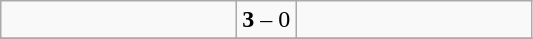<table class="wikitable">
<tr>
<td width=150></td>
<td><strong>3</strong> – 0</td>
<td width=150></td>
</tr>
<tr>
</tr>
</table>
